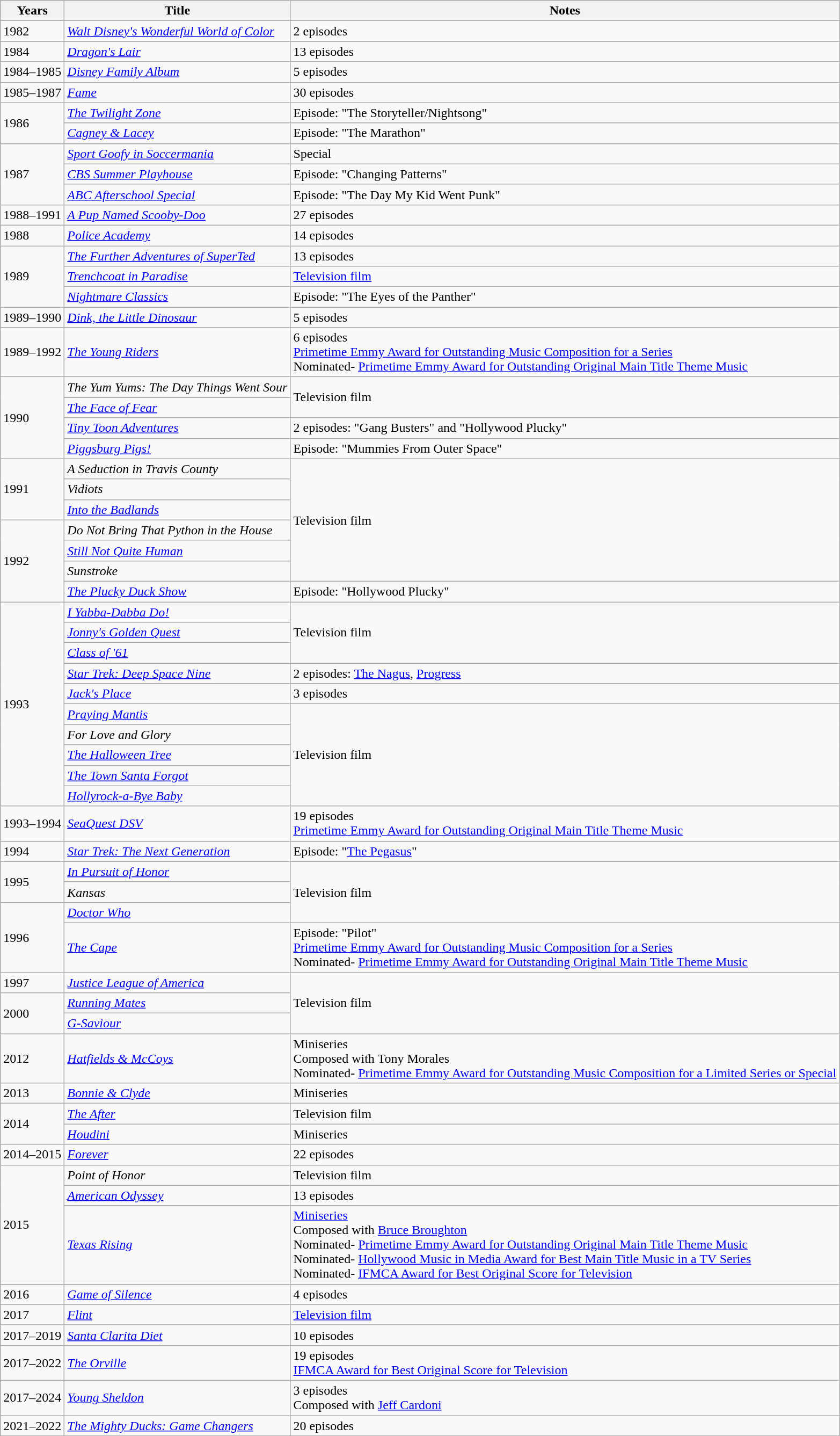<table class="wikitable sortable">
<tr>
<th>Years</th>
<th>Title</th>
<th>Notes</th>
</tr>
<tr>
<td>1982</td>
<td><em><a href='#'>Walt Disney's Wonderful World of Color</a></em></td>
<td>2 episodes</td>
</tr>
<tr>
<td>1984</td>
<td><em><a href='#'>Dragon's Lair</a></em></td>
<td>13 episodes</td>
</tr>
<tr>
<td>1984–1985</td>
<td><em><a href='#'>Disney Family Album</a></em></td>
<td>5 episodes</td>
</tr>
<tr>
<td>1985–1987</td>
<td><em><a href='#'>Fame</a></em></td>
<td>30 episodes</td>
</tr>
<tr>
<td rowspan="2">1986</td>
<td><a href='#'><em>The Twilight Zone</em></a></td>
<td>Episode: "The Storyteller/Nightsong"</td>
</tr>
<tr>
<td><em><a href='#'>Cagney & Lacey</a></em></td>
<td>Episode: "The Marathon"</td>
</tr>
<tr>
<td rowspan="3">1987</td>
<td><em><a href='#'>Sport Goofy in Soccermania</a></em></td>
<td>Special</td>
</tr>
<tr>
<td><em><a href='#'>CBS Summer Playhouse</a></em></td>
<td>Episode: "Changing Patterns"</td>
</tr>
<tr>
<td><em><a href='#'>ABC Afterschool Special</a></em></td>
<td>Episode: "The Day My Kid Went Punk"</td>
</tr>
<tr>
<td>1988–1991</td>
<td><em><a href='#'>A Pup Named Scooby-Doo</a></em></td>
<td>27 episodes</td>
</tr>
<tr>
<td>1988</td>
<td><em><a href='#'>Police Academy</a></em></td>
<td>14 episodes</td>
</tr>
<tr>
<td rowspan="3">1989</td>
<td><em><a href='#'>The Further Adventures of SuperTed</a></em></td>
<td>13 episodes</td>
</tr>
<tr>
<td><em><a href='#'>Trenchcoat in Paradise</a></em></td>
<td><a href='#'>Television film</a></td>
</tr>
<tr>
<td><em><a href='#'>Nightmare Classics</a></em></td>
<td>Episode: "The Eyes of the Panther"</td>
</tr>
<tr>
<td>1989–1990</td>
<td><em><a href='#'>Dink, the Little Dinosaur</a></em></td>
<td>5 episodes</td>
</tr>
<tr>
<td>1989–1992</td>
<td><em><a href='#'>The Young Riders</a></em></td>
<td>6 episodes<br><a href='#'>Primetime Emmy Award for Outstanding Music Composition for a Series</a><br>Nominated- <a href='#'>Primetime Emmy Award for Outstanding Original Main Title Theme Music</a></td>
</tr>
<tr>
<td rowspan="4">1990</td>
<td><em>The Yum Yums: The Day Things Went Sour</em></td>
<td rowspan="2">Television film</td>
</tr>
<tr>
<td><em><a href='#'>The Face of Fear</a></em></td>
</tr>
<tr>
<td><em><a href='#'>Tiny Toon Adventures</a></em></td>
<td>2 episodes: "Gang Busters" and "Hollywood Plucky"</td>
</tr>
<tr>
<td><em><a href='#'>Piggsburg Pigs!</a></em></td>
<td>Episode: "Mummies From Outer Space"</td>
</tr>
<tr>
<td rowspan="3">1991</td>
<td><em>A Seduction in Travis County</em></td>
<td rowspan="6">Television film</td>
</tr>
<tr>
<td><em>Vidiots</em></td>
</tr>
<tr>
<td><em><a href='#'>Into the Badlands</a></em></td>
</tr>
<tr>
<td rowspan="4">1992</td>
<td><em>Do Not Bring That Python in the House</em></td>
</tr>
<tr>
<td><em><a href='#'>Still Not Quite Human</a></em></td>
</tr>
<tr>
<td><em>Sunstroke</em></td>
</tr>
<tr>
<td><em><a href='#'>The Plucky Duck Show</a></em></td>
<td>Episode: "Hollywood Plucky"</td>
</tr>
<tr>
<td rowspan="10">1993</td>
<td><em><a href='#'>I Yabba-Dabba Do!</a></em></td>
<td rowspan="3">Television film</td>
</tr>
<tr>
<td><em><a href='#'>Jonny's Golden Quest</a></em></td>
</tr>
<tr>
<td><em><a href='#'>Class of '61</a></em></td>
</tr>
<tr>
<td><em><a href='#'>Star Trek: Deep Space Nine</a></em></td>
<td>2 episodes: <a href='#'>The Nagus</a>, <a href='#'>Progress</a></td>
</tr>
<tr>
<td><a href='#'><em>Jack's Place</em></a></td>
<td>3 episodes</td>
</tr>
<tr>
<td><em><a href='#'>Praying Mantis</a></em></td>
<td rowspan="5">Television film</td>
</tr>
<tr>
<td><em>For Love and Glory</em></td>
</tr>
<tr>
<td><a href='#'><em>The Halloween Tree</em></a></td>
</tr>
<tr>
<td><em><a href='#'>The Town Santa Forgot</a></em></td>
</tr>
<tr>
<td><em><a href='#'>Hollyrock-a-Bye Baby</a></em></td>
</tr>
<tr>
<td>1993–1994</td>
<td><em><a href='#'>SeaQuest DSV</a></em></td>
<td>19 episodes<br><a href='#'>Primetime Emmy Award for Outstanding Original Main Title Theme Music</a></td>
</tr>
<tr>
<td>1994</td>
<td><em><a href='#'>Star Trek: The Next Generation</a></em></td>
<td>Episode: "<a href='#'>The Pegasus</a>"</td>
</tr>
<tr>
<td rowspan="2">1995</td>
<td><em><a href='#'>In Pursuit of Honor</a></em></td>
<td rowspan="3">Television film</td>
</tr>
<tr>
<td><em>Kansas</em></td>
</tr>
<tr>
<td rowspan="2">1996</td>
<td><a href='#'><em>Doctor Who</em></a></td>
</tr>
<tr>
<td><a href='#'><em>The Cape</em></a></td>
<td>Episode: "Pilot"<br><a href='#'>Primetime Emmy Award for Outstanding Music Composition for a Series</a><br>Nominated- <a href='#'>Primetime Emmy Award for Outstanding Original Main Title Theme Music</a></td>
</tr>
<tr>
<td>1997</td>
<td><a href='#'><em>Justice League of America</em></a></td>
<td rowspan="3">Television film</td>
</tr>
<tr>
<td rowspan="2">2000</td>
<td><a href='#'><em>Running Mates</em></a></td>
</tr>
<tr>
<td><em><a href='#'>G-Saviour</a></em></td>
</tr>
<tr>
<td>2012</td>
<td><em><a href='#'>Hatfields & McCoys</a></em></td>
<td>Miniseries<br>Composed with Tony Morales<br>Nominated- <a href='#'>Primetime Emmy Award for Outstanding Music Composition for a Limited Series or Special</a></td>
</tr>
<tr>
<td>2013</td>
<td><em><a href='#'>Bonnie & Clyde</a></em></td>
<td>Miniseries</td>
</tr>
<tr>
<td rowspan="2">2014</td>
<td><em><a href='#'>The After</a></em></td>
<td>Television film</td>
</tr>
<tr>
<td><a href='#'><em>Houdini</em></a></td>
<td>Miniseries</td>
</tr>
<tr>
<td>2014–2015</td>
<td><a href='#'><em>Forever</em></a></td>
<td>22 episodes</td>
</tr>
<tr>
<td rowspan="3">2015</td>
<td><em>Point of Honor</em></td>
<td>Television film</td>
</tr>
<tr>
<td><em><a href='#'>American Odyssey</a></em></td>
<td>13 episodes</td>
</tr>
<tr>
<td><em><a href='#'>Texas Rising</a></em></td>
<td><a href='#'>Miniseries</a><br>Composed with <a href='#'>Bruce Broughton</a><br>Nominated- <a href='#'>Primetime Emmy Award for Outstanding Original Main Title Theme Music</a><br>Nominated- <a href='#'>Hollywood Music in Media Award for Best Main Title Music in a TV Series</a><br>Nominated- <a href='#'>IFMCA Award for Best Original Score for Television</a></td>
</tr>
<tr>
<td>2016</td>
<td><em><a href='#'>Game of Silence</a></em></td>
<td>4 episodes</td>
</tr>
<tr>
<td>2017</td>
<td><em><a href='#'>Flint</a></em></td>
<td><a href='#'>Television film</a></td>
</tr>
<tr>
<td>2017–2019</td>
<td><em><a href='#'>Santa Clarita Diet</a></em></td>
<td>10 episodes</td>
</tr>
<tr>
<td>2017–2022</td>
<td><em><a href='#'>The Orville</a></em></td>
<td>19 episodes<br><a href='#'>IFMCA Award for Best Original Score for Television</a></td>
</tr>
<tr>
<td>2017–2024</td>
<td><em><a href='#'>Young Sheldon</a></em></td>
<td>3 episodes<br>Composed with <a href='#'>Jeff Cardoni</a></td>
</tr>
<tr>
<td>2021–2022</td>
<td><em><a href='#'>The Mighty Ducks: Game Changers</a></em></td>
<td>20 episodes</td>
</tr>
<tr>
</tr>
</table>
